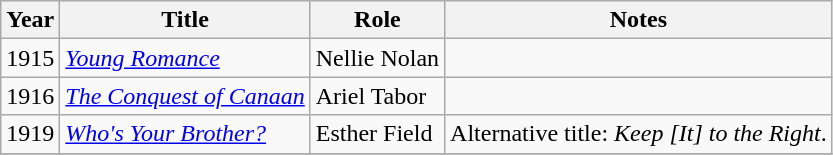<table class="wikitable sortable">
<tr>
<th>Year</th>
<th>Title</th>
<th>Role</th>
<th class="unsortable">Notes</th>
</tr>
<tr>
<td>1915</td>
<td><em><a href='#'>Young Romance</a></em></td>
<td>Nellie Nolan</td>
<td></td>
</tr>
<tr>
<td>1916</td>
<td><em><a href='#'>The Conquest of Canaan</a></em></td>
<td>Ariel Tabor</td>
<td></td>
</tr>
<tr>
<td>1919</td>
<td><em><a href='#'>Who's Your Brother?</a></em></td>
<td>Esther Field</td>
<td>Alternative title: <em>Keep [It] to the Right</em>.</td>
</tr>
<tr>
</tr>
</table>
